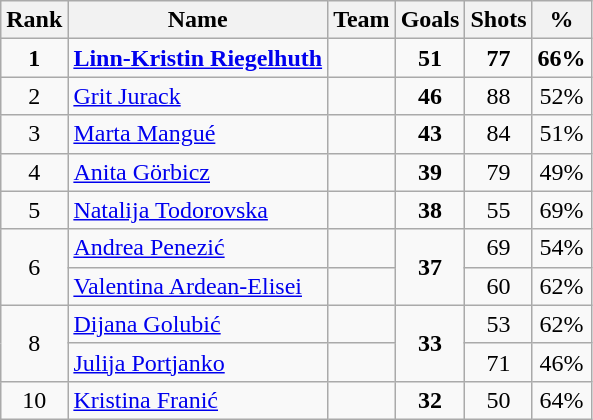<table class="wikitable" style="text-align: center;">
<tr>
<th>Rank</th>
<th>Name</th>
<th>Team</th>
<th>Goals</th>
<th>Shots</th>
<th>%</th>
</tr>
<tr>
<td><strong>1</strong></td>
<td align="left"><strong><a href='#'>Linn-Kristin Riegelhuth</a></strong></td>
<td align="left"><strong></strong></td>
<td><strong>51</strong></td>
<td><strong>77</strong></td>
<td><strong>66%</strong></td>
</tr>
<tr>
<td>2</td>
<td align="left"><a href='#'>Grit Jurack</a></td>
<td align="left"></td>
<td><strong>46</strong></td>
<td>88</td>
<td>52%</td>
</tr>
<tr>
<td>3</td>
<td align="left"><a href='#'>Marta Mangué</a></td>
<td align="left"></td>
<td><strong>43</strong></td>
<td>84</td>
<td>51%</td>
</tr>
<tr>
<td>4</td>
<td align="left"><a href='#'>Anita Görbicz</a></td>
<td align="left"></td>
<td><strong>39</strong></td>
<td>79</td>
<td>49%</td>
</tr>
<tr>
<td>5</td>
<td align="left"><a href='#'>Natalija Todorovska</a></td>
<td align="left"></td>
<td><strong>38</strong></td>
<td>55</td>
<td>69%</td>
</tr>
<tr>
<td rowspan=2>6</td>
<td align="left"><a href='#'>Andrea Penezić</a></td>
<td align="left"></td>
<td rowspan=2><strong>37</strong></td>
<td>69</td>
<td>54%</td>
</tr>
<tr>
<td align="left"><a href='#'>Valentina Ardean-Elisei</a></td>
<td align="left"></td>
<td>60</td>
<td>62%</td>
</tr>
<tr>
<td rowspan=2>8</td>
<td align="left"><a href='#'>Dijana Golubić</a></td>
<td align="left"></td>
<td rowspan=2><strong>33</strong></td>
<td>53</td>
<td>62%</td>
</tr>
<tr>
<td align="left"><a href='#'>Julija Portjanko</a></td>
<td align="left"></td>
<td>71</td>
<td>46%</td>
</tr>
<tr>
<td>10</td>
<td align="left"><a href='#'>Kristina Franić</a></td>
<td align="left"></td>
<td><strong>32</strong></td>
<td>50</td>
<td>64%</td>
</tr>
</table>
